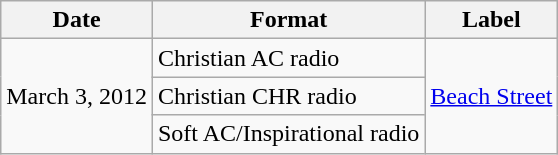<table class="wikitable sortable plainrowheaders">
<tr>
<th scope="col">Date</th>
<th scope="col">Format</th>
<th scope="col">Label</th>
</tr>
<tr>
<td rowspan="3">March 3, 2012</td>
<td>Christian AC radio</td>
<td rowspan="3"><a href='#'>Beach Street</a></td>
</tr>
<tr>
<td>Christian CHR radio</td>
</tr>
<tr>
<td>Soft AC/Inspirational radio</td>
</tr>
</table>
